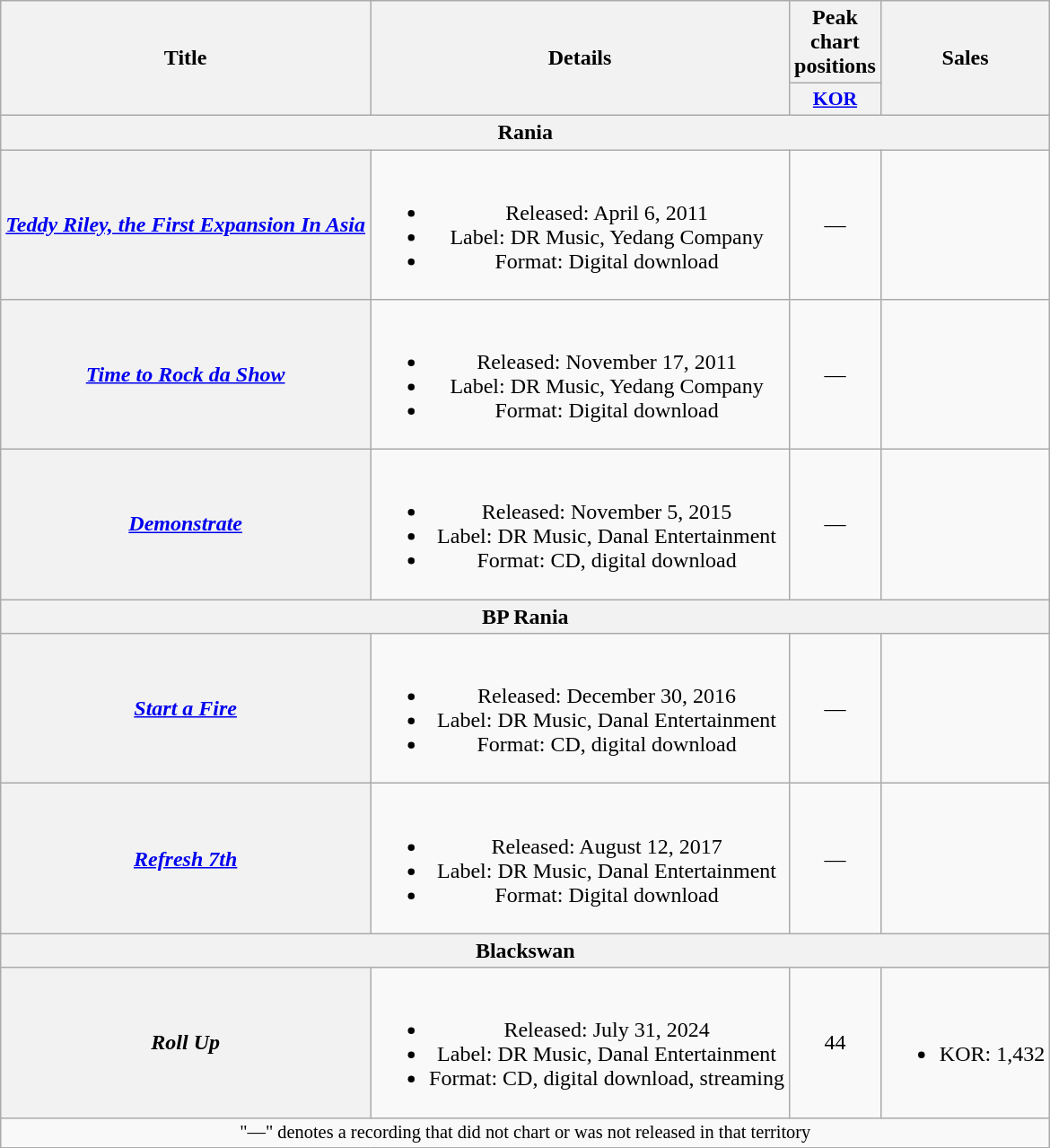<table class="wikitable plainrowheaders" style="text-align:center">
<tr>
<th scope="col" rowspan="2">Title</th>
<th scope="col" rowspan="2">Details</th>
<th scope="col">Peak chart positions</th>
<th scope="col" rowspan="2">Sales</th>
</tr>
<tr>
<th scope="col" style="font-size:90%; width:3em"><a href='#'>KOR</a><br></th>
</tr>
<tr>
<th colspan="4">Rania</th>
</tr>
<tr>
<th scope="row"><em><a href='#'>Teddy Riley, the First Expansion In Asia</a></em></th>
<td><br><ul><li>Released: April 6, 2011</li><li>Label: DR Music, Yedang Company</li><li>Format: Digital download</li></ul></td>
<td>—</td>
<td></td>
</tr>
<tr>
<th scope="row"><em><a href='#'>Time to Rock da Show</a></em></th>
<td><br><ul><li>Released: November 17, 2011</li><li>Label: DR Music, Yedang Company</li><li>Format: Digital download</li></ul></td>
<td>—</td>
<td></td>
</tr>
<tr>
<th scope="row"><em><a href='#'>Demonstrate</a></em></th>
<td><br><ul><li>Released: November 5, 2015</li><li>Label: DR Music, Danal Entertainment</li><li>Format: CD, digital download</li></ul></td>
<td>—</td>
<td></td>
</tr>
<tr>
<th colspan="4">BP Rania</th>
</tr>
<tr>
<th scope="row"><em><a href='#'>Start a Fire</a></em></th>
<td><br><ul><li>Released: December 30, 2016</li><li>Label: DR Music, Danal Entertainment</li><li>Format: CD, digital download</li></ul></td>
<td>—</td>
<td></td>
</tr>
<tr>
<th scope="row"><em><a href='#'>Refresh 7th</a></em></th>
<td><br><ul><li>Released: August 12, 2017</li><li>Label: DR Music, Danal Entertainment</li><li>Format: Digital download</li></ul></td>
<td>—</td>
<td></td>
</tr>
<tr>
<th colspan="4">Blackswan</th>
</tr>
<tr>
<th scope="row"><em>Roll Up</em></th>
<td><br><ul><li>Released: July 31, 2024</li><li>Label: DR Music, Danal Entertainment</li><li>Format: CD, digital download, streaming</li></ul></td>
<td>44</td>
<td><br><ul><li>KOR: 1,432</li></ul></td>
</tr>
<tr>
<td colspan="4" style="font-size:85%">"—" denotes a recording that did not chart or was not released in that territory</td>
</tr>
</table>
